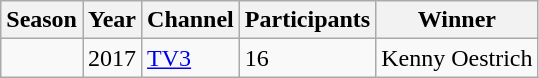<table class="wikitable">
<tr>
<th>Season</th>
<th>Year</th>
<th>Channel</th>
<th>Participants</th>
<th>Winner</th>
</tr>
<tr>
<td></td>
<td>2017</td>
<td><a href='#'>TV3</a></td>
<td>16</td>
<td>Kenny Oestrich</td>
</tr>
</table>
